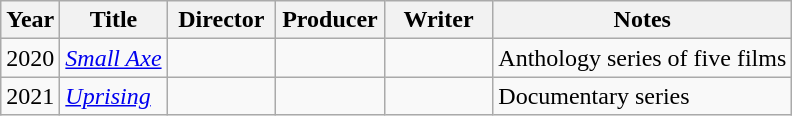<table class="wikitable">
<tr>
<th>Year</th>
<th>Title</th>
<th width=65>Director</th>
<th width=65>Producer</th>
<th width=65>Writer</th>
<th>Notes</th>
</tr>
<tr>
<td>2020</td>
<td><em><a href='#'>Small Axe</a></em></td>
<td></td>
<td></td>
<td></td>
<td>Anthology series of five films</td>
</tr>
<tr>
<td>2021</td>
<td><em><a href='#'>Uprising</a></em></td>
<td></td>
<td></td>
<td></td>
<td>Documentary series</td>
</tr>
</table>
